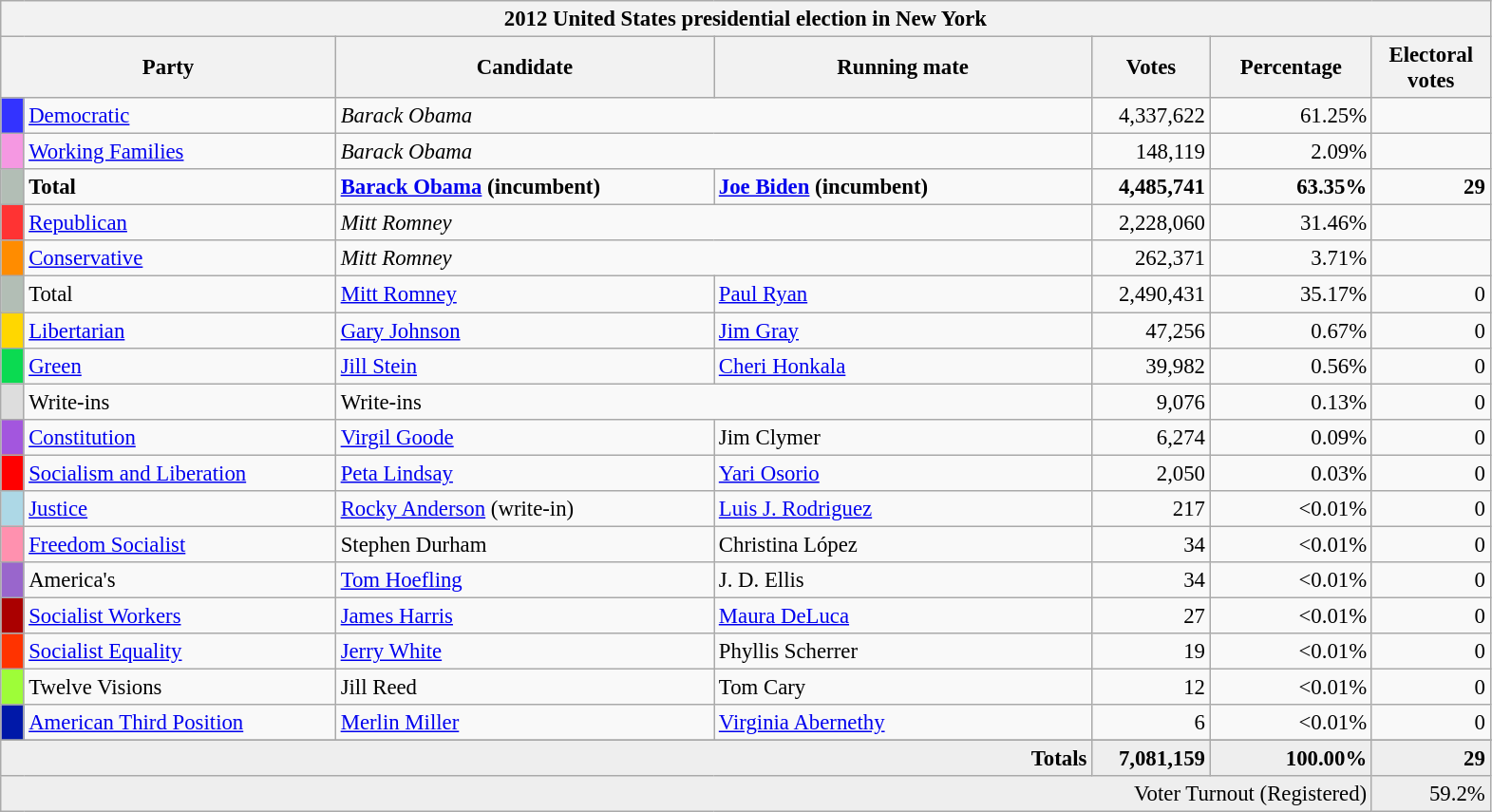<table class="wikitable" style="font-size: 95%;">
<tr>
<th colspan=7>2012 United States presidential election in New York</th>
</tr>
<tr>
<th colspan=2 style="width: 15em">Party</th>
<th style="width: 17em">Candidate</th>
<th style="width: 17em">Running mate</th>
<th style="width: 5em">Votes</th>
<th style="width: 7em">Percentage</th>
<th style="width: 5em">Electoral votes</th>
</tr>
<tr>
<th style="background-color:#3333FF; width: 3px"></th>
<td style="width: 130px"><a href='#'>Democratic</a></td>
<td colspan=2><em>Barack Obama</em></td>
<td align="right">4,337,622</td>
<td align="right">61.25%</td>
<td align="right"></td>
</tr>
<tr>
<th style="background-color:#F598E2; width: 3px"></th>
<td style="width: 130px"><a href='#'>Working Families</a></td>
<td colspan=2><em>Barack Obama</em></td>
<td align="right">148,119</td>
<td align="right">2.09%</td>
<td align="right"></td>
</tr>
<tr>
<th style="background-color:#B2BEB5; width: 3px"></th>
<td style="width: 130px"><strong>Total</strong></td>
<td><strong><a href='#'>Barack Obama</a></strong> <strong>(incumbent)</strong></td>
<td><strong><a href='#'>Joe Biden</a></strong> <strong>(incumbent)</strong></td>
<td align="right"><strong>4,485,741</strong></td>
<td align="right"><strong>63.35%</strong></td>
<td align="right"><strong>29</strong></td>
</tr>
<tr>
<th style="background-color:#FF3333; width: 3px"></th>
<td style="width: 130px"><a href='#'>Republican</a></td>
<td colspan=2><em>Mitt Romney</em></td>
<td align="right">2,228,060</td>
<td align="right">31.46%</td>
<td align="right"></td>
</tr>
<tr>
<th style="background-color:#FF8C00; width: 3px"></th>
<td style="width: 130px"><a href='#'>Conservative</a></td>
<td colspan=2><em>Mitt Romney</em></td>
<td align="right">262,371</td>
<td align="right">3.71%</td>
<td align="right"></td>
</tr>
<tr>
<th style="background-color:#B2BEB5; width: 3px"></th>
<td style="width: 130px">Total</td>
<td><a href='#'>Mitt Romney</a></td>
<td><a href='#'>Paul Ryan</a></td>
<td align="right">2,490,431</td>
<td align="right">35.17%</td>
<td align="right">0</td>
</tr>
<tr>
<th style="background-color:#FFD700; width: 3px"></th>
<td style="width: 130px"><a href='#'>Libertarian</a></td>
<td><a href='#'>Gary Johnson</a></td>
<td><a href='#'>Jim Gray</a></td>
<td align="right">47,256</td>
<td align="right">0.67%</td>
<td align="right">0</td>
</tr>
<tr>
<th style="background-color:#0BDA51; width: 3px"></th>
<td style="width: 130px"><a href='#'>Green</a></td>
<td><a href='#'>Jill Stein</a></td>
<td><a href='#'>Cheri Honkala</a></td>
<td align="right">39,982</td>
<td align="right">0.56%</td>
<td align="right">0</td>
</tr>
<tr>
<th style="background-color:#DDDDDD; width: 3px"></th>
<td style="width: 130px">Write-ins</td>
<td colspan=2>Write-ins</td>
<td align="right">9,076</td>
<td align="right">0.13%</td>
<td align="right">0</td>
</tr>
<tr>
<th style="background-color:#A356DE; width: 3px"></th>
<td style="width: 130px"><a href='#'>Constitution</a></td>
<td><a href='#'>Virgil Goode</a></td>
<td>Jim Clymer</td>
<td align="right">6,274</td>
<td align="right">0.09%</td>
<td align="right">0</td>
</tr>
<tr>
<th style="background-color:#FF0000; width: 3px"></th>
<td style="width: 130px"><a href='#'>Socialism and Liberation</a></td>
<td><a href='#'>Peta Lindsay</a></td>
<td><a href='#'>Yari Osorio</a></td>
<td align="right">2,050</td>
<td align="right">0.03%</td>
<td align="right">0</td>
</tr>
<tr>
<th style="background-color:#ADD8E6; width: 3px"></th>
<td style="width: 130px"><a href='#'>Justice</a> </td>
<td><a href='#'>Rocky Anderson</a> (write-in)</td>
<td><a href='#'>Luis J. Rodriguez</a></td>
<td align="right">217</td>
<td align="right"><0.01%</td>
<td align="right">0</td>
</tr>
<tr>
<th style="background-color:#FF91AF; width: 3px"></th>
<td style="width: 130px"><a href='#'>Freedom Socialist</a> </td>
<td>Stephen Durham</td>
<td>Christina López</td>
<td align="right">34</td>
<td align="right"><0.01%</td>
<td align="right">0</td>
</tr>
<tr>
<th style="background-color:#9966CC; width: 3px"></th>
<td style="width: 130px">America's </td>
<td><a href='#'>Tom Hoefling</a></td>
<td>J. D. Ellis</td>
<td align="right">34</td>
<td align="right"><0.01%</td>
<td align="right">0</td>
</tr>
<tr>
<th style="background-color:#aa0000; width: 3px"></th>
<td style="width: 130px"><a href='#'>Socialist Workers</a> </td>
<td><a href='#'>James Harris</a></td>
<td><a href='#'>Maura DeLuca</a></td>
<td align="right">27</td>
<td align="right"><0.01%</td>
<td align="right">0</td>
</tr>
<tr>
<th style="background-color:#FF3300; width: 3px"></th>
<td style="width: 130px"><a href='#'>Socialist Equality</a> </td>
<td><a href='#'>Jerry White</a></td>
<td>Phyllis Scherrer</td>
<td align="right">19</td>
<td align="right"><0.01%</td>
<td align="right">0</td>
</tr>
<tr>
<th style="background-color:#9EFD38; width: 3px"></th>
<td style="width: 130px">Twelve Visions </td>
<td>Jill Reed</td>
<td>Tom Cary</td>
<td align="right">12</td>
<td align="right"><0.01%</td>
<td align="right">0</td>
</tr>
<tr>
<th style="background-color:#0018A8; width: 3px"></th>
<td style="width: 130px"><a href='#'>American Third Position</a> </td>
<td><a href='#'>Merlin Miller</a></td>
<td><a href='#'>Virginia Abernethy</a></td>
<td align="right">6</td>
<td align="right"><0.01%</td>
<td align="right">0</td>
</tr>
<tr>
</tr>
<tr bgcolor="#EEEEEE">
<td colspan=4 align="right"><strong>Totals</strong></td>
<td align="right"><strong>7,081,159</strong></td>
<td align="right"><strong>100.00%</strong></td>
<td align="right"><strong>29</strong></td>
</tr>
<tr bgcolor="#EEEEEE">
<td colspan=6 align="right">Voter Turnout (Registered)</td>
<td colspan=1 align="right">59.2%</td>
</tr>
</table>
